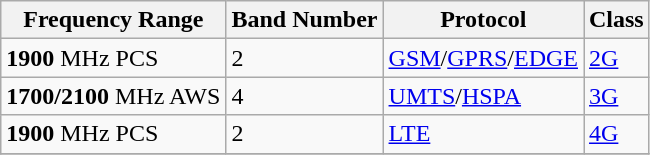<table class="wikitable sortable">
<tr>
<th>Frequency Range</th>
<th>Band Number</th>
<th>Protocol</th>
<th>Class</th>
</tr>
<tr>
<td><strong>1900</strong> MHz PCS</td>
<td>2</td>
<td><a href='#'>GSM</a>/<a href='#'>GPRS</a>/<a href='#'>EDGE</a></td>
<td><a href='#'>2G</a></td>
</tr>
<tr>
<td><strong>1700/2100</strong> MHz AWS</td>
<td>4</td>
<td><a href='#'>UMTS</a>/<a href='#'>HSPA</a></td>
<td><a href='#'>3G</a></td>
</tr>
<tr>
<td><strong>1900</strong> MHz PCS</td>
<td>2</td>
<td><a href='#'>LTE</a></td>
<td><a href='#'>4G</a></td>
</tr>
<tr>
</tr>
</table>
